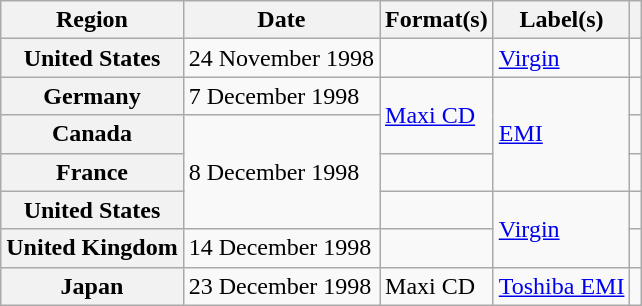<table class="wikitable plainrowheaders">
<tr>
<th>Region</th>
<th>Date</th>
<th>Format(s)</th>
<th>Label(s)</th>
<th></th>
</tr>
<tr>
<th scope="row">United States</th>
<td>24 November 1998</td>
<td></td>
<td><a href='#'>Virgin</a></td>
<td align="center"></td>
</tr>
<tr>
<th scope="row">Germany</th>
<td>7 December 1998</td>
<td rowspan="2"><a href='#'>Maxi CD</a></td>
<td rowspan="3"><a href='#'>EMI</a></td>
<td></td>
</tr>
<tr>
<th scope="row">Canada</th>
<td rowspan="3">8 December 1998</td>
<td align="center"></td>
</tr>
<tr>
<th scope="row">France</th>
<td></td>
<td></td>
</tr>
<tr>
<th scope="row">United States</th>
<td></td>
<td rowspan="2"><a href='#'>Virgin</a></td>
<td></td>
</tr>
<tr>
<th scope="row">United Kingdom</th>
<td>14 December 1998</td>
<td></td>
<td align="center"></td>
</tr>
<tr>
<th scope="row">Japan</th>
<td>23 December 1998</td>
<td>Maxi CD</td>
<td><a href='#'>Toshiba EMI</a></td>
<td></td>
</tr>
</table>
